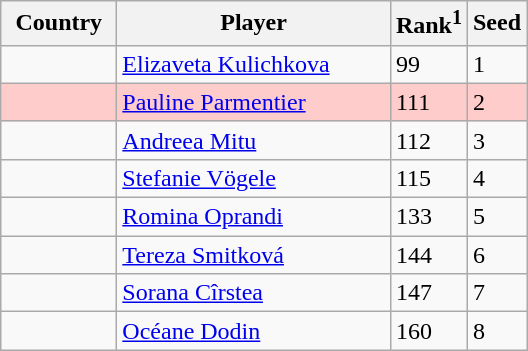<table class="sortable wikitable">
<tr>
<th width="70">Country</th>
<th width="175">Player</th>
<th>Rank<sup>1</sup></th>
<th>Seed</th>
</tr>
<tr>
<td></td>
<td><a href='#'>Elizaveta Kulichkova</a></td>
<td>99</td>
<td>1</td>
</tr>
<tr style="background:#fcc;">
<td></td>
<td><a href='#'>Pauline Parmentier</a></td>
<td>111</td>
<td>2</td>
</tr>
<tr>
<td></td>
<td><a href='#'>Andreea Mitu</a></td>
<td>112</td>
<td>3</td>
</tr>
<tr>
<td></td>
<td><a href='#'>Stefanie Vögele</a></td>
<td>115</td>
<td>4</td>
</tr>
<tr>
<td></td>
<td><a href='#'>Romina Oprandi</a></td>
<td>133</td>
<td>5</td>
</tr>
<tr>
<td></td>
<td><a href='#'>Tereza Smitková</a></td>
<td>144</td>
<td>6</td>
</tr>
<tr>
<td></td>
<td><a href='#'>Sorana Cîrstea</a></td>
<td>147</td>
<td>7</td>
</tr>
<tr>
<td></td>
<td><a href='#'>Océane Dodin</a></td>
<td>160</td>
<td>8</td>
</tr>
</table>
